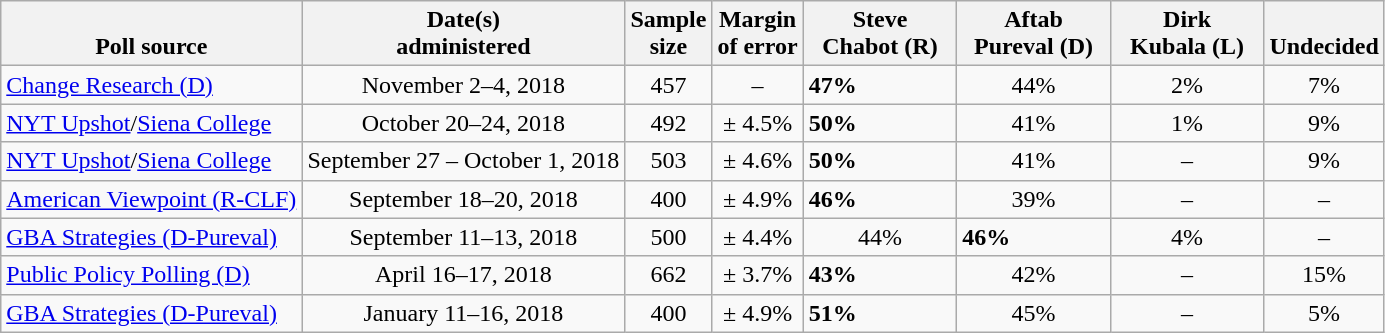<table class="wikitable">
<tr valign= bottom>
<th>Poll source</th>
<th>Date(s)<br>administered</th>
<th>Sample<br>size</th>
<th>Margin<br>of error</th>
<th style="width:95px;">Steve<br>Chabot (R)</th>
<th style="width:95px;">Aftab<br>Pureval (D)</th>
<th style="width:95px;">Dirk<br>Kubala (L)</th>
<th>Undecided</th>
</tr>
<tr>
<td><a href='#'>Change Research (D)</a></td>
<td align=center>November 2–4, 2018</td>
<td align=center>457</td>
<td align=center>–</td>
<td><strong>47%</strong></td>
<td align=center>44%</td>
<td align=center>2%</td>
<td align=center>7%</td>
</tr>
<tr>
<td><a href='#'>NYT Upshot</a>/<a href='#'>Siena College</a></td>
<td align=center>October 20–24, 2018</td>
<td align=center>492</td>
<td align=center>± 4.5%</td>
<td><strong>50%</strong></td>
<td align=center>41%</td>
<td align=center>1%</td>
<td align=center>9%</td>
</tr>
<tr>
<td><a href='#'>NYT Upshot</a>/<a href='#'>Siena College</a></td>
<td align=center>September 27 – October 1, 2018</td>
<td align=center>503</td>
<td align=center>± 4.6%</td>
<td><strong>50%</strong></td>
<td align=center>41%</td>
<td align=center>–</td>
<td align=center>9%</td>
</tr>
<tr>
<td><a href='#'>American Viewpoint (R-CLF)</a></td>
<td align=center>September 18–20, 2018</td>
<td align=center>400</td>
<td align=center>± 4.9%</td>
<td><strong>46%</strong></td>
<td align=center>39%</td>
<td align=center>–</td>
<td align=center>–</td>
</tr>
<tr>
<td><a href='#'>GBA Strategies (D-Pureval)</a></td>
<td align=center>September 11–13, 2018</td>
<td align=center>500</td>
<td align=center>± 4.4%</td>
<td align=center>44%</td>
<td><strong>46%</strong></td>
<td align=center>4%</td>
<td align=center>–</td>
</tr>
<tr>
<td><a href='#'>Public Policy Polling (D)</a></td>
<td align=center>April 16–17, 2018</td>
<td align=center>662</td>
<td align=center>± 3.7%</td>
<td><strong>43%</strong></td>
<td align=center>42%</td>
<td align=center>–</td>
<td align=center>15%</td>
</tr>
<tr>
<td><a href='#'>GBA Strategies (D-Pureval)</a></td>
<td align=center>January 11–16, 2018</td>
<td align=center>400</td>
<td align=center>± 4.9%</td>
<td><strong>51%</strong></td>
<td align=center>45%</td>
<td align=center>–</td>
<td align=center>5%</td>
</tr>
</table>
